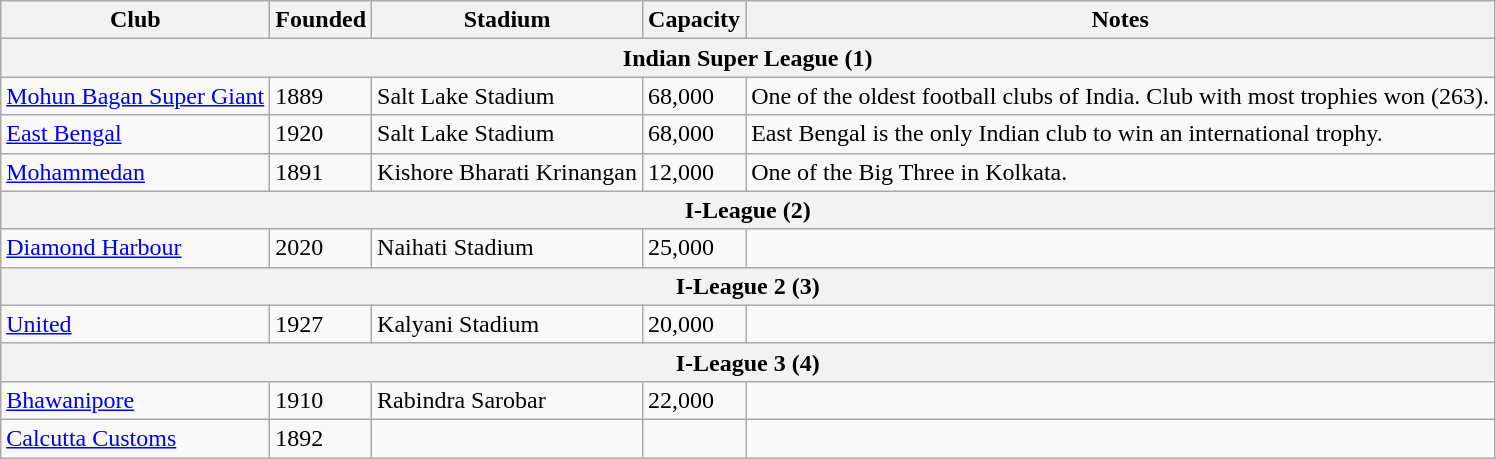<table class="wikitable">
<tr>
<th>Club</th>
<th>Founded</th>
<th>Stadium</th>
<th>Capacity</th>
<th>Notes</th>
</tr>
<tr>
<th colspan="5">Indian Super League (1)</th>
</tr>
<tr>
<td><a href='#'>Mohun Bagan Super Giant</a></td>
<td>1889</td>
<td>Salt Lake Stadium</td>
<td>68,000</td>
<td>One of the oldest football clubs of India. Club with most trophies won (263).</td>
</tr>
<tr>
<td><a href='#'>East Bengal</a></td>
<td>1920</td>
<td>Salt Lake Stadium</td>
<td>68,000</td>
<td>East Bengal is the only Indian club to win an international trophy.</td>
</tr>
<tr>
<td><a href='#'>Mohammedan</a></td>
<td>1891</td>
<td>Kishore Bharati Krinangan</td>
<td>12,000</td>
<td>One of the Big Three in Kolkata.</td>
</tr>
<tr>
<th colspan="5">I-League (2)</th>
</tr>
<tr>
<td><a href='#'>Diamond Harbour</a></td>
<td>2020</td>
<td>Naihati Stadium</td>
<td>25,000</td>
<td></td>
</tr>
<tr>
<th colspan="5">I-League 2 (3)</th>
</tr>
<tr>
<td><a href='#'>United</a></td>
<td>1927</td>
<td>Kalyani Stadium</td>
<td>20,000</td>
<td></td>
</tr>
<tr>
<th colspan="5">I-League 3 (4)</th>
</tr>
<tr>
<td><a href='#'>Bhawanipore</a></td>
<td>1910</td>
<td>Rabindra Sarobar</td>
<td>22,000</td>
<td></td>
</tr>
<tr>
<td><a href='#'>Calcutta Customs</a></td>
<td>1892</td>
<td></td>
<td></td>
<td></td>
</tr>
</table>
